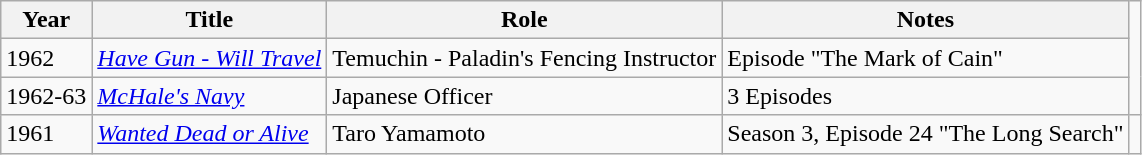<table class="wikitable plainrowheaders sortable">
<tr>
<th scope="col">Year</th>
<th scope="col">Title</th>
<th scope="col">Role</th>
<th scope="col" class="unsortable">Notes</th>
</tr>
<tr>
<td>1962</td>
<td><em><a href='#'>Have Gun - Will Travel</a></em></td>
<td>Temuchin - Paladin's Fencing Instructor</td>
<td>Episode  "The Mark of Cain"</td>
</tr>
<tr>
<td>1962-63</td>
<td><em><a href='#'>McHale's Navy</a></em></td>
<td>Japanese Officer</td>
<td>3 Episodes</td>
</tr>
<tr>
<td>1961</td>
<td><em><a href='#'>Wanted Dead or Alive</a></em></td>
<td>Taro Yamamoto</td>
<td>Season 3, Episode 24 "The Long Search"</td>
<td></td>
</tr>
</table>
